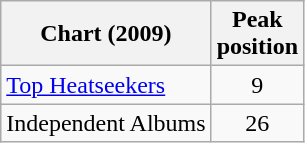<table class="wikitable">
<tr>
<th align="left">Chart (2009)</th>
<th style="text-align:center;">Peak<br>position</th>
</tr>
<tr>
<td align="left"><a href='#'>Top Heatseekers</a></td>
<td style="text-align:center;">9</td>
</tr>
<tr>
<td align="left">Independent Albums</td>
<td style="text-align:center;">26</td>
</tr>
</table>
